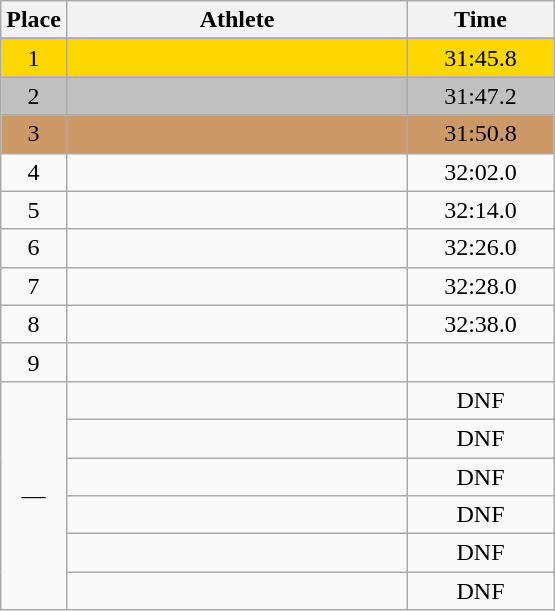<table class=wikitable style="text-align:center">
<tr>
<th width=20>Place</th>
<th width=220>Athlete</th>
<th width=90>Time</th>
</tr>
<tr>
</tr>
<tr align=center bgcolor=gold>
<td>1</td>
<td align=left></td>
<td>31:45.8</td>
</tr>
<tr align=center bgcolor=silver>
<td>2</td>
<td align=left></td>
<td>31:47.2</td>
</tr>
<tr align=center bgcolor=cc9966>
<td>3</td>
<td align=left></td>
<td>31:50.8</td>
</tr>
<tr>
<td>4</td>
<td align=left></td>
<td>32:02.0</td>
</tr>
<tr>
<td>5</td>
<td align=left></td>
<td>32:14.0</td>
</tr>
<tr>
<td>6</td>
<td align=left></td>
<td>32:26.0</td>
</tr>
<tr>
<td>7</td>
<td align=left></td>
<td>32:28.0</td>
</tr>
<tr>
<td>8</td>
<td align=left></td>
<td>32:38.0</td>
</tr>
<tr>
<td>9</td>
<td align=left></td>
<td></td>
</tr>
<tr>
<td rowspan=6>—</td>
<td align=left></td>
<td>DNF</td>
</tr>
<tr>
<td align=left></td>
<td>DNF</td>
</tr>
<tr>
<td align=left></td>
<td>DNF</td>
</tr>
<tr>
<td align=left></td>
<td>DNF</td>
</tr>
<tr>
<td align=left></td>
<td>DNF</td>
</tr>
<tr>
<td align=left></td>
<td>DNF</td>
</tr>
</table>
